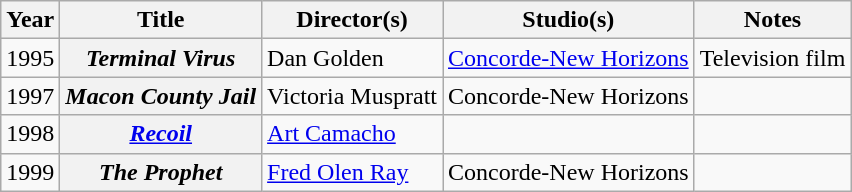<table class="wikitable sortable">
<tr>
<th>Year</th>
<th>Title</th>
<th>Director(s)</th>
<th>Studio(s)</th>
<th>Notes</th>
</tr>
<tr>
<td>1995</td>
<th><em>Terminal Virus</em></th>
<td>Dan Golden</td>
<td><a href='#'>Concorde-New Horizons</a></td>
<td>Television film</td>
</tr>
<tr>
<td>1997</td>
<th><em>Macon County Jail</em></th>
<td>Victoria Muspratt</td>
<td>Concorde-New Horizons</td>
<td></td>
</tr>
<tr>
<td>1998</td>
<th><em><a href='#'>Recoil</a></em></th>
<td><a href='#'>Art Camacho</a></td>
<td></td>
<td></td>
</tr>
<tr>
<td>1999</td>
<th><em>The Prophet</em></th>
<td><a href='#'>Fred Olen Ray</a></td>
<td>Concorde-New Horizons</td>
<td></td>
</tr>
</table>
